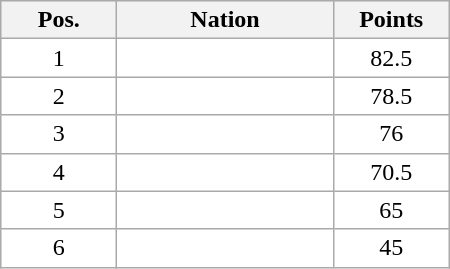<table class="wikitable gauche" cellspacing="1" style="width:300px;">
<tr style="background:#efefef; text-align:center;">
<th style="width:70px;">Pos.</th>
<th>Nation</th>
<th style="width:70px;">Points</th>
</tr>
<tr style="vertical-align:top; text-align:center; background:#fff;">
<td>1</td>
<td style="text-align:left;"></td>
<td>82.5</td>
</tr>
<tr style="vertical-align:top; text-align:center; background:#fff;">
<td>2</td>
<td style="text-align:left;"></td>
<td>78.5</td>
</tr>
<tr style="vertical-align:top; text-align:center; background:#fff;">
<td>3</td>
<td style="text-align:left;"></td>
<td>76</td>
</tr>
<tr style="vertical-align:top; text-align:center; background:#fff;">
<td>4</td>
<td style="text-align:left;"></td>
<td>70.5</td>
</tr>
<tr style="vertical-align:top; text-align:center; background:#fff;">
<td>5</td>
<td style="text-align:left;"></td>
<td>65</td>
</tr>
<tr style="vertical-align:top; text-align:center; background:#fff;">
<td>6</td>
<td style="text-align:left;"></td>
<td>45</td>
</tr>
</table>
